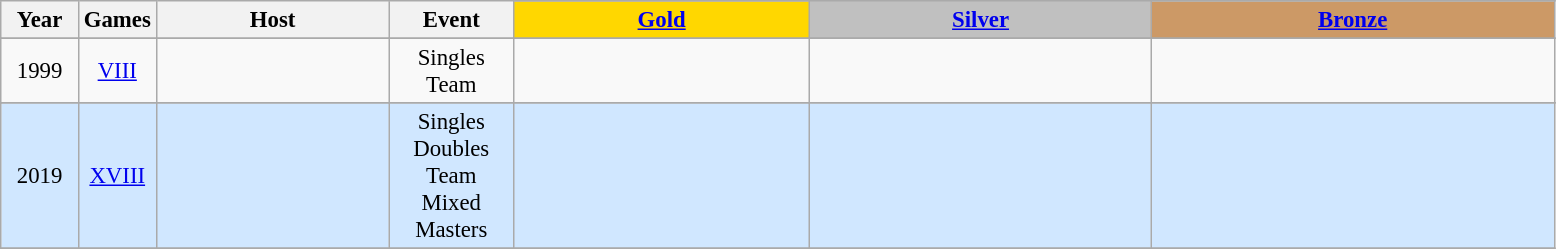<table class="wikitable" style="text-align: center; font-size:95%;">
<tr>
<th rowspan="2" style="width:5%;">Year</th>
<th rowspan="2" style="width:5%;">Games</th>
<th rowspan="2" style="width:15%;">Host</th>
<th rowspan="2" style="width:8%;">Event</th>
</tr>
<tr>
<th style="background-color: gold"><a href='#'>Gold</a></th>
<th style="background-color: silver"><a href='#'>Silver</a></th>
<th style="background-color: #CC9966"><a href='#'>Bronze</a></th>
</tr>
<tr>
</tr>
<tr>
<td>1999</td>
<td align=center><a href='#'>VIII</a></td>
<td align="left"></td>
<td>Singles <br> Team</td>
<td align="left"> <br> </td>
<td align="left"> <br> </td>
<td align="left"> <br> </td>
</tr>
<tr>
</tr>
<tr style="text-align:center; background:#d0e7ff;">
<td>2019</td>
<td align=center><a href='#'>XVIII</a></td>
<td align="left"></td>
<td>Singles <br> Doubles <br> Team <br> Mixed <br> Masters</td>
<td align="left"> <br>  <br>  <br>  <br> </td>
<td align="left"> <br>  <br>  <br>  <br> </td>
<td align="left"> <br>  <br>  <br>  <br> </td>
</tr>
<tr>
</tr>
</table>
